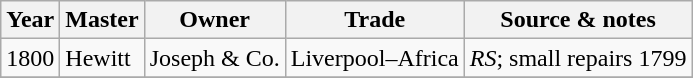<table class=" wikitable">
<tr>
<th>Year</th>
<th>Master</th>
<th>Owner</th>
<th>Trade</th>
<th>Source & notes</th>
</tr>
<tr>
<td>1800</td>
<td>Hewitt</td>
<td>Joseph & Co.</td>
<td>Liverpool–Africa</td>
<td><em>RS</em>; small repairs 1799</td>
</tr>
<tr>
</tr>
</table>
